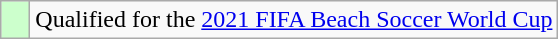<table class="wikitable">
<tr>
<td bgcolor="#ccffcc">   </td>
<td>Qualified for the <a href='#'>2021 FIFA Beach Soccer World Cup</a></td>
</tr>
</table>
